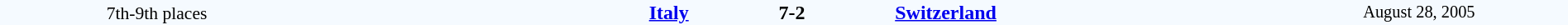<table style="width: 100%; background:#F5FAFF;" cellspacing="0">
<tr>
<td align=center rowspan=3 width=20% style=font-size:90%>7th-9th places</td>
</tr>
<tr>
<td width=24% align=right><strong><a href='#'>Italy</a></strong></td>
<td align=center width=13%><strong>7-2</strong></td>
<td width=24%><strong><a href='#'>Switzerland</a></strong></td>
<td style=font-size:85% rowspan=3 align=center>August 28, 2005</td>
</tr>
</table>
